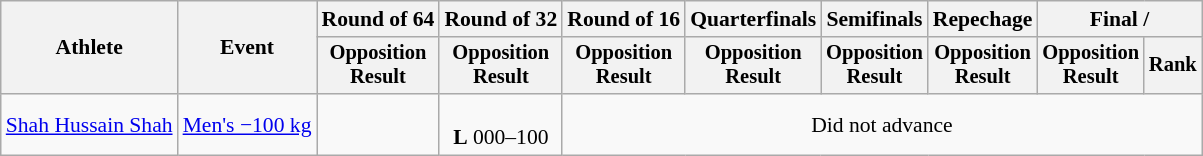<table class="wikitable" style="font-size:90%;">
<tr>
<th rowspan=2>Athlete</th>
<th rowspan=2>Event</th>
<th>Round of 64</th>
<th>Round of 32</th>
<th>Round of 16</th>
<th>Quarterfinals</th>
<th>Semifinals</th>
<th>Repechage</th>
<th colspan=2>Final / </th>
</tr>
<tr style="font-size:95%">
<th>Opposition<br>Result</th>
<th>Opposition<br>Result</th>
<th>Opposition<br>Result</th>
<th>Opposition<br>Result</th>
<th>Opposition<br>Result</th>
<th>Opposition<br>Result</th>
<th>Opposition<br>Result</th>
<th>Rank</th>
</tr>
<tr align=center>
<td align=left><a href='#'>Shah Hussain Shah</a></td>
<td align=left><a href='#'>Men's −100 kg</a></td>
<td></td>
<td><br><strong>L</strong> 000–100</td>
<td colspan=6>Did not advance</td>
</tr>
</table>
